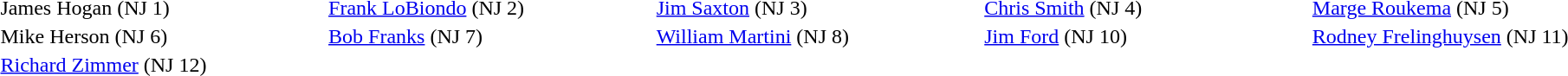<table width="100%">
<tr>
<td width="20%">James Hogan (NJ 1)</td>
<td width="20%"><a href='#'>Frank LoBiondo</a> (NJ 2)</td>
<td width="20%"><a href='#'>Jim Saxton</a> (NJ 3)</td>
<td width="20%"><a href='#'>Chris Smith</a> (NJ 4)</td>
<td width="20%"><a href='#'>Marge Roukema</a> (NJ 5)</td>
</tr>
<tr>
<td>Mike Herson (NJ 6)</td>
<td><a href='#'>Bob Franks</a> (NJ 7)</td>
<td><a href='#'>William Martini</a> (NJ 8)</td>
<td><a href='#'>Jim Ford</a> (NJ 10)</td>
<td><a href='#'>Rodney Frelinghuysen</a> (NJ 11)</td>
</tr>
<tr>
<td><a href='#'>Richard Zimmer</a> (NJ 12)</td>
</tr>
</table>
